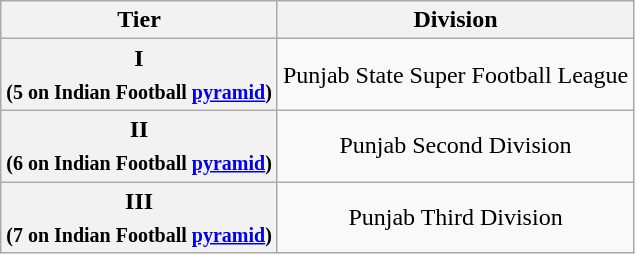<table class="wikitable" style="text-align:center;">
<tr>
<th>Tier</th>
<th>Division</th>
</tr>
<tr>
<th>I<br><sub>(5 on Indian Football <a href='#'>pyramid</a>)</sub></th>
<td>Punjab State Super Football League</td>
</tr>
<tr>
<th>II<br><sub>(6 on Indian Football <a href='#'>pyramid</a>)</sub></th>
<td>Punjab Second Division</td>
</tr>
<tr>
<th>III<br><sub>(7 on Indian Football <a href='#'>pyramid</a>)</sub></th>
<td>Punjab Third Division</td>
</tr>
</table>
